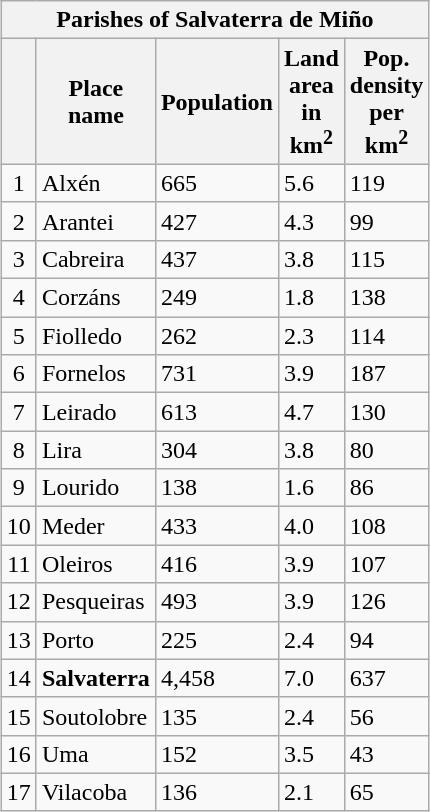<table class="wikitable" width="40em" style="margin-left: auto; margin-right: auto">
<tr>
<th colspan="5">Parishes of Salvaterra de Miño</th>
</tr>
<tr>
<th></th>
<th style="width: 190px;">Place name</th>
<th>Population</th>
<th>Land area in <strong>km</strong><sup>2</sup></th>
<th>Pop. density per km<sup>2</sup></th>
</tr>
<tr>
<td style="text-align: center;">1</td>
<td>Alxén</td>
<td>665</td>
<td>5.6</td>
<td>119</td>
</tr>
<tr>
<td style="text-align: center;">2</td>
<td>Arantei</td>
<td>427</td>
<td>4.3</td>
<td>99</td>
</tr>
<tr>
<td style="text-align: center;">3</td>
<td>Cabreira</td>
<td>437</td>
<td>3.8</td>
<td>115</td>
</tr>
<tr>
<td style="text-align: center;">4</td>
<td>Corzáns</td>
<td>249</td>
<td>1.8</td>
<td>138</td>
</tr>
<tr>
<td style="text-align: center;">5</td>
<td>Fiolledo</td>
<td>262</td>
<td>2.3</td>
<td>114</td>
</tr>
<tr>
<td style="text-align: center;">6</td>
<td>Fornelos</td>
<td>731</td>
<td>3.9</td>
<td>187</td>
</tr>
<tr>
<td style="text-align: center;">7</td>
<td>Leirado</td>
<td>613</td>
<td>4.7</td>
<td>130</td>
</tr>
<tr>
<td style="text-align: center;">8</td>
<td>Lira</td>
<td>304</td>
<td>3.8</td>
<td>80</td>
</tr>
<tr>
<td style="text-align: center;">9</td>
<td>Lourido</td>
<td>138</td>
<td>1.6</td>
<td>86</td>
</tr>
<tr>
<td style="text-align: center;">10</td>
<td>Meder</td>
<td>433</td>
<td>4.0</td>
<td>108</td>
</tr>
<tr>
<td style="text-align: center;">11</td>
<td>Oleiros</td>
<td>416</td>
<td>3.9</td>
<td>107</td>
</tr>
<tr>
<td style="text-align: center;">12</td>
<td>Pesqueiras</td>
<td>493</td>
<td>3.9</td>
<td>126</td>
</tr>
<tr>
<td style="text-align: center;">13</td>
<td>Porto</td>
<td>225</td>
<td>2.4</td>
<td>94</td>
</tr>
<tr>
<td style="text-align: center;">14</td>
<td><strong>Salvaterra</strong></td>
<td>4,458</td>
<td>7.0</td>
<td>637</td>
</tr>
<tr>
<td style="text-align: center;">15</td>
<td>Soutolobre</td>
<td>135</td>
<td>2.4</td>
<td>56</td>
</tr>
<tr>
<td style="text-align: center;">16</td>
<td>Uma</td>
<td>152</td>
<td>3.5</td>
<td>43</td>
</tr>
<tr>
<td style="text-align: center;">17</td>
<td>Vilacoba</td>
<td>136</td>
<td>2.1</td>
<td>65</td>
</tr>
</table>
